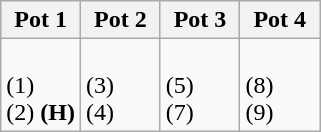<table class="wikitable">
<tr>
<th width=25%>Pot 1</th>
<th width=25%>Pot 2</th>
<th width=25%>Pot 3</th>
<th width=25%>Pot 4</th>
</tr>
<tr>
<td><br> (1) <br>
 (2) <strong>(H)</strong></td>
<td><br> (3) <br>
 (4)</td>
<td><br> (5) <br>
 (7)</td>
<td><br> (8) <br>
 (9)</td>
</tr>
</table>
